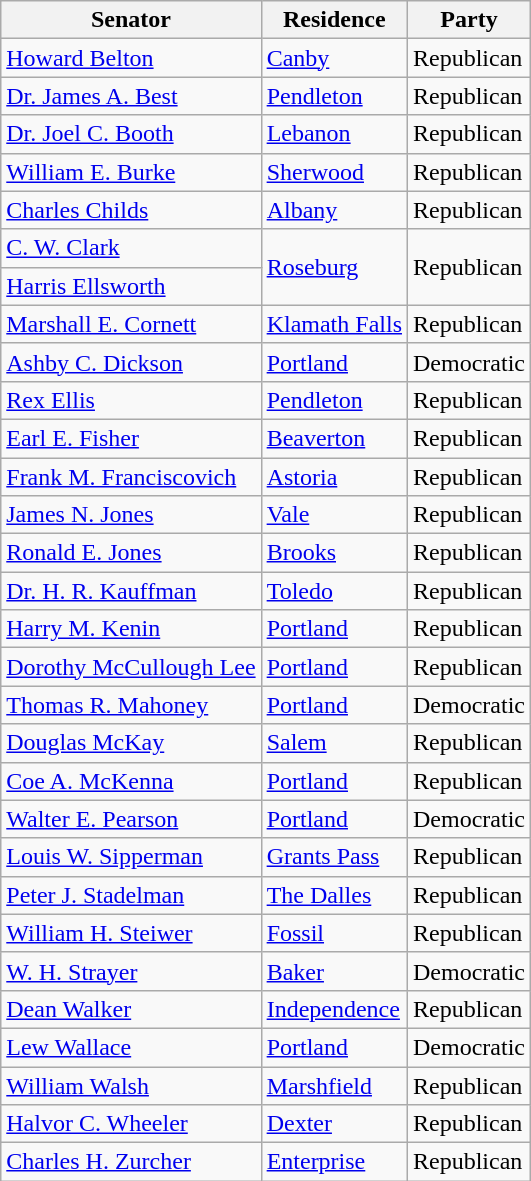<table class="wikitable">
<tr>
<th>Senator</th>
<th>Residence</th>
<th>Party</th>
</tr>
<tr>
<td><a href='#'>Howard Belton</a></td>
<td><a href='#'>Canby</a></td>
<td>Republican</td>
</tr>
<tr>
<td><a href='#'>Dr. James A. Best</a></td>
<td><a href='#'>Pendleton</a></td>
<td>Republican</td>
</tr>
<tr>
<td><a href='#'>Dr. Joel C. Booth</a></td>
<td><a href='#'>Lebanon</a></td>
<td>Republican</td>
</tr>
<tr>
<td><a href='#'>William E. Burke</a></td>
<td><a href='#'>Sherwood</a></td>
<td>Republican</td>
</tr>
<tr>
<td><a href='#'>Charles Childs</a></td>
<td><a href='#'>Albany</a></td>
<td>Republican</td>
</tr>
<tr>
<td><a href='#'>C. W. Clark</a></td>
<td rowspan="2"><a href='#'>Roseburg</a></td>
<td rowspan="2" >Republican</td>
</tr>
<tr>
<td><a href='#'>Harris Ellsworth</a></td>
</tr>
<tr>
<td><a href='#'>Marshall E. Cornett</a></td>
<td><a href='#'>Klamath Falls</a></td>
<td>Republican</td>
</tr>
<tr>
<td><a href='#'>Ashby C. Dickson</a></td>
<td><a href='#'>Portland</a></td>
<td>Democratic</td>
</tr>
<tr>
<td><a href='#'>Rex Ellis</a></td>
<td><a href='#'>Pendleton</a></td>
<td>Republican</td>
</tr>
<tr>
<td><a href='#'>Earl E. Fisher</a></td>
<td><a href='#'>Beaverton</a></td>
<td>Republican</td>
</tr>
<tr>
<td><a href='#'>Frank M. Franciscovich</a></td>
<td><a href='#'>Astoria</a></td>
<td>Republican</td>
</tr>
<tr>
<td><a href='#'>James N. Jones</a></td>
<td><a href='#'>Vale</a></td>
<td>Republican</td>
</tr>
<tr>
<td><a href='#'>Ronald E. Jones</a></td>
<td><a href='#'>Brooks</a></td>
<td>Republican</td>
</tr>
<tr>
<td><a href='#'>Dr. H. R. Kauffman</a></td>
<td><a href='#'>Toledo</a></td>
<td>Republican</td>
</tr>
<tr>
<td><a href='#'>Harry M. Kenin</a></td>
<td><a href='#'>Portland</a></td>
<td>Republican</td>
</tr>
<tr>
<td><a href='#'>Dorothy McCullough Lee</a></td>
<td><a href='#'>Portland</a></td>
<td>Republican</td>
</tr>
<tr>
<td><a href='#'>Thomas R. Mahoney</a></td>
<td><a href='#'>Portland</a></td>
<td>Democratic</td>
</tr>
<tr>
<td><a href='#'>Douglas McKay</a></td>
<td><a href='#'>Salem</a></td>
<td>Republican</td>
</tr>
<tr>
<td><a href='#'>Coe A. McKenna</a></td>
<td><a href='#'>Portland</a></td>
<td>Republican</td>
</tr>
<tr>
<td><a href='#'>Walter E. Pearson</a></td>
<td><a href='#'>Portland</a></td>
<td>Democratic</td>
</tr>
<tr>
<td><a href='#'>Louis W. Sipperman</a></td>
<td><a href='#'>Grants Pass</a></td>
<td>Republican</td>
</tr>
<tr>
<td><a href='#'>Peter J. Stadelman</a></td>
<td><a href='#'>The Dalles</a></td>
<td>Republican</td>
</tr>
<tr>
<td><a href='#'>William H. Steiwer</a></td>
<td><a href='#'>Fossil</a></td>
<td>Republican</td>
</tr>
<tr>
<td><a href='#'>W. H. Strayer</a></td>
<td><a href='#'>Baker</a></td>
<td>Democratic</td>
</tr>
<tr>
<td><a href='#'>Dean Walker</a></td>
<td><a href='#'>Independence</a></td>
<td>Republican</td>
</tr>
<tr>
<td><a href='#'>Lew Wallace</a></td>
<td><a href='#'>Portland</a></td>
<td>Democratic</td>
</tr>
<tr>
<td><a href='#'>William Walsh</a></td>
<td><a href='#'>Marshfield</a></td>
<td>Republican</td>
</tr>
<tr>
<td><a href='#'>Halvor C. Wheeler</a></td>
<td><a href='#'>Dexter</a></td>
<td>Republican</td>
</tr>
<tr>
<td><a href='#'>Charles H. Zurcher</a></td>
<td><a href='#'>Enterprise</a></td>
<td>Republican</td>
</tr>
</table>
